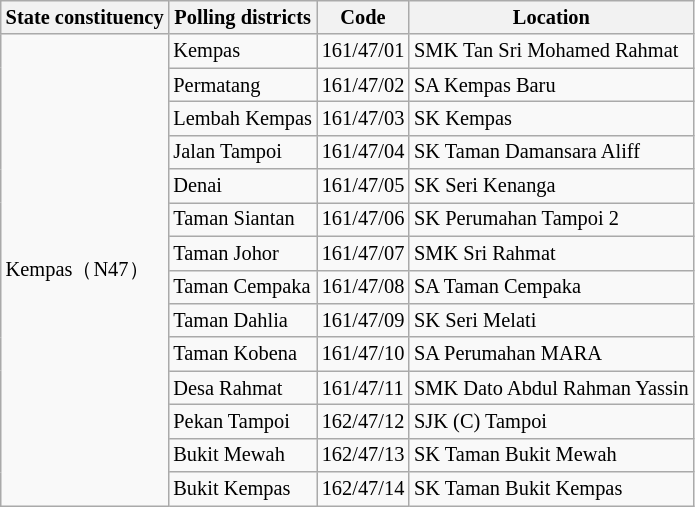<table class="wikitable sortable mw-collapsible" style="white-space:nowrap;font-size:85%">
<tr>
<th>State constituency</th>
<th>Polling districts</th>
<th>Code</th>
<th>Location</th>
</tr>
<tr>
<td rowspan="14">Kempas（N47）</td>
<td>Kempas</td>
<td>161/47/01</td>
<td>SMK Tan Sri Mohamed Rahmat</td>
</tr>
<tr>
<td>Permatang</td>
<td>161/47/02</td>
<td>SA Kempas Baru</td>
</tr>
<tr>
<td>Lembah Kempas</td>
<td>161/47/03</td>
<td>SK Kempas</td>
</tr>
<tr>
<td>Jalan Tampoi</td>
<td>161/47/04</td>
<td>SK Taman Damansara Aliff</td>
</tr>
<tr>
<td>Denai</td>
<td>161/47/05</td>
<td>SK Seri Kenanga</td>
</tr>
<tr>
<td>Taman Siantan</td>
<td>161/47/06</td>
<td>SK Perumahan Tampoi 2</td>
</tr>
<tr>
<td>Taman Johor</td>
<td>161/47/07</td>
<td>SMK Sri Rahmat</td>
</tr>
<tr>
<td>Taman Cempaka</td>
<td>161/47/08</td>
<td>SA Taman Cempaka</td>
</tr>
<tr>
<td>Taman Dahlia</td>
<td>161/47/09</td>
<td>SK Seri Melati</td>
</tr>
<tr>
<td>Taman Kobena</td>
<td>161/47/10</td>
<td>SA Perumahan MARA</td>
</tr>
<tr>
<td>Desa Rahmat</td>
<td>161/47/11</td>
<td>SMK Dato Abdul Rahman Yassin</td>
</tr>
<tr>
<td>Pekan Tampoi</td>
<td>162/47/12</td>
<td>SJK (C) Tampoi</td>
</tr>
<tr>
<td>Bukit Mewah</td>
<td>162/47/13</td>
<td>SK Taman Bukit Mewah</td>
</tr>
<tr>
<td>Bukit Kempas</td>
<td>162/47/14</td>
<td>SK Taman Bukit Kempas</td>
</tr>
</table>
